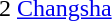<table cellspacing="0" cellpadding="0">
<tr>
<td><div>2 </div></td>
<td><a href='#'>Changsha</a></td>
</tr>
</table>
